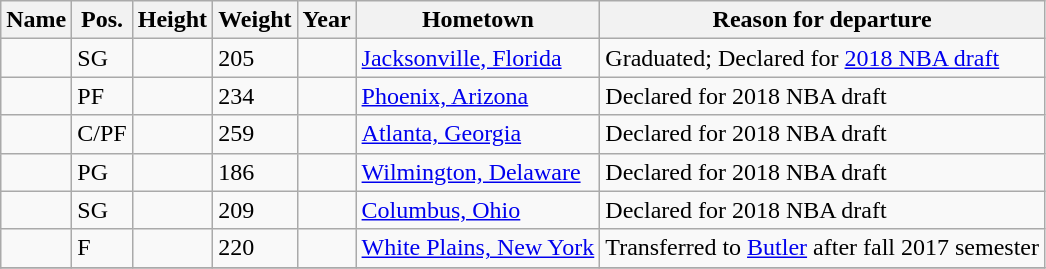<table class="wikitable sortable" border="1">
<tr>
<th>Name</th>
<th>Pos.</th>
<th>Height</th>
<th>Weight</th>
<th>Year</th>
<th>Hometown</th>
<th ! class="unsortable">Reason for departure</th>
</tr>
<tr>
<td></td>
<td>SG</td>
<td></td>
<td>205</td>
<td></td>
<td><a href='#'>Jacksonville, Florida</a></td>
<td>Graduated; Declared for <a href='#'>2018 NBA draft</a></td>
</tr>
<tr>
<td></td>
<td>PF</td>
<td></td>
<td>234</td>
<td></td>
<td><a href='#'>Phoenix, Arizona</a></td>
<td>Declared for 2018 NBA draft</td>
</tr>
<tr>
<td></td>
<td>C/PF</td>
<td></td>
<td>259</td>
<td></td>
<td><a href='#'>Atlanta, Georgia</a></td>
<td>Declared for 2018 NBA draft</td>
</tr>
<tr>
<td></td>
<td>PG</td>
<td></td>
<td>186</td>
<td></td>
<td><a href='#'>Wilmington, Delaware</a></td>
<td>Declared for 2018 NBA draft</td>
</tr>
<tr>
<td></td>
<td>SG</td>
<td></td>
<td>209</td>
<td></td>
<td><a href='#'>Columbus, Ohio</a></td>
<td>Declared for 2018 NBA draft</td>
</tr>
<tr>
<td></td>
<td>F</td>
<td></td>
<td>220</td>
<td></td>
<td><a href='#'>White Plains, New York</a></td>
<td>Transferred to <a href='#'>Butler</a> after fall 2017 semester</td>
</tr>
<tr>
</tr>
</table>
